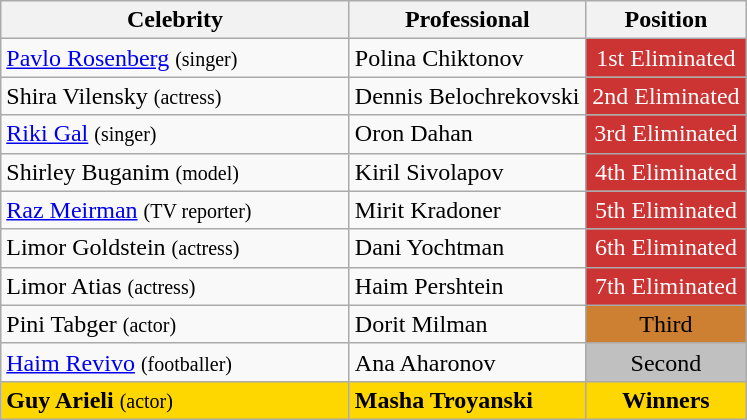<table class="wikitable" border="1">
<tr>
<th width="225">Celebrity</th>
<th width="150">Professional</th>
<th width="100">Position</th>
</tr>
<tr>
<td><a href='#'>Pavlo Rosenberg</a> <small>(singer)</small></td>
<td>Polina Chiktonov</td>
<td style="background: #c33; color: #fff;"  align="center">1st Eliminated</td>
</tr>
<tr>
<td>Shira Vilensky <small>(actress)</small></td>
<td>Dennis Belochrekovski</td>
<td style="background: #c33; color: #fff;" align="center">2nd Eliminated</td>
</tr>
<tr>
<td><a href='#'>Riki Gal</a> <small>(singer)</small></td>
<td>Oron Dahan</td>
<td style="background: #c33; color: #fff;" align="center">3rd Eliminated</td>
</tr>
<tr>
<td>Shirley Buganim <small>(model)</small></td>
<td>Kiril Sivolapov</td>
<td style="background: #c33; color: #fff;" align="center">4th Eliminated</td>
</tr>
<tr>
<td><a href='#'>Raz Meirman</a> <small>(TV reporter)</small></td>
<td>Mirit Kradoner</td>
<td style="background: #c33; color: #fff;" align="center">5th Eliminated</td>
</tr>
<tr>
<td>Limor Goldstein <small>(actress)</small></td>
<td>Dani Yochtman</td>
<td style="background: #c33; color: #fff;" align="center">6th Eliminated</td>
</tr>
<tr>
<td>Limor Atias <small>(actress)</small></td>
<td>Haim Pershtein</td>
<td style="background: #c33; color: #fff;" align="center">7th Eliminated</td>
</tr>
<tr>
<td>Pini Tabger <small>(actor)</small></td>
<td>Dorit Milman</td>
<td style="background: #CD7F32;"  align="center">Third</td>
</tr>
<tr>
<td><a href='#'>Haim Revivo</a> <small>(footballer)</small></td>
<td>Ana Aharonov</td>
<td style="background: silver;"  align="center">Second</td>
</tr>
<tr>
<td style="background: gold;"><strong>Guy Arieli</strong> <small>(actor)</small></td>
<td style="background: gold;"><strong>Masha Troyanski</strong></td>
<td style="background: gold;"  align="center"><strong>Winners</strong></td>
</tr>
</table>
